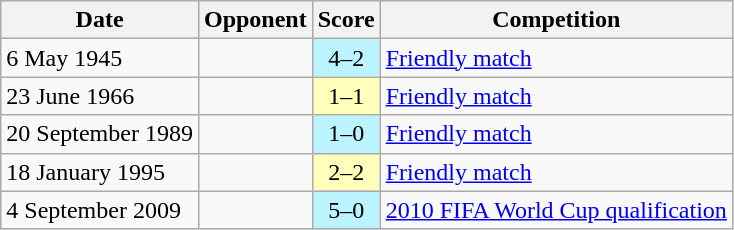<table class="wikitable">
<tr>
<th>Date</th>
<th>Opponent</th>
<th>Score</th>
<th>Competition</th>
</tr>
<tr>
<td>6 May 1945</td>
<td></td>
<td align="center" bgcolor=#bbf3ff>4–2</td>
<td><a href='#'>Friendly match</a></td>
</tr>
<tr>
<td>23 June 1966</td>
<td></td>
<td align="center" bgcolor=#ffffbb>1–1</td>
<td><a href='#'>Friendly match</a></td>
</tr>
<tr>
<td>20 September 1989</td>
<td></td>
<td align="center" bgcolor=#bbf3ff>1–0</td>
<td><a href='#'>Friendly match</a></td>
</tr>
<tr>
<td>18 January 1995</td>
<td></td>
<td align="center" bgcolor=#ffffbb>2–2</td>
<td><a href='#'>Friendly match</a></td>
</tr>
<tr>
<td>4 September 2009</td>
<td></td>
<td align="center" bgcolor=#bbf3ff>5–0</td>
<td><a href='#'>2010 FIFA World Cup qualification</a></td>
</tr>
</table>
